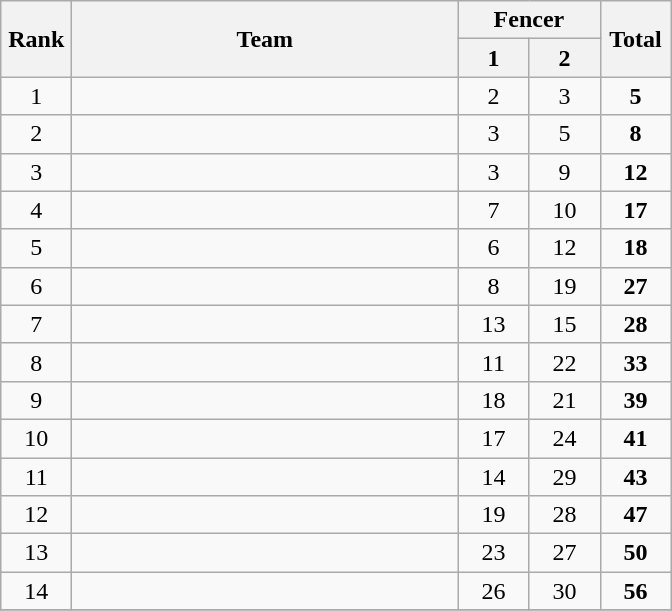<table class=wikitable style="text-align:center">
<tr>
<th rowspan=2 width=40>Rank</th>
<th rowspan=2 width=250>Team</th>
<th colspan=2>Fencer</th>
<th rowspan=2 width=40>Total</th>
</tr>
<tr>
<th width=40>1</th>
<th width=40>2</th>
</tr>
<tr>
<td>1</td>
<td align=left></td>
<td>2</td>
<td>3</td>
<td><strong>5</strong></td>
</tr>
<tr>
<td>2</td>
<td align=left></td>
<td>3</td>
<td>5</td>
<td><strong>8</strong></td>
</tr>
<tr>
<td>3</td>
<td align=left></td>
<td>3</td>
<td>9</td>
<td><strong>12</strong></td>
</tr>
<tr>
<td>4</td>
<td align=left></td>
<td>7</td>
<td>10</td>
<td><strong>17</strong></td>
</tr>
<tr>
<td>5</td>
<td align=left></td>
<td>6</td>
<td>12</td>
<td><strong>18</strong></td>
</tr>
<tr>
<td>6</td>
<td align=left></td>
<td>8</td>
<td>19</td>
<td><strong>27</strong></td>
</tr>
<tr>
<td>7</td>
<td align=left></td>
<td>13</td>
<td>15</td>
<td><strong>28</strong></td>
</tr>
<tr>
<td>8</td>
<td align=left></td>
<td>11</td>
<td>22</td>
<td><strong>33</strong></td>
</tr>
<tr>
<td>9</td>
<td align=left></td>
<td>18</td>
<td>21</td>
<td><strong>39</strong></td>
</tr>
<tr>
<td>10</td>
<td align=left></td>
<td>17</td>
<td>24</td>
<td><strong>41</strong></td>
</tr>
<tr>
<td>11</td>
<td align=left></td>
<td>14</td>
<td>29</td>
<td><strong>43</strong></td>
</tr>
<tr>
<td>12</td>
<td align=left></td>
<td>19</td>
<td>28</td>
<td><strong>47</strong></td>
</tr>
<tr>
<td>13</td>
<td align=left></td>
<td>23</td>
<td>27</td>
<td><strong>50</strong></td>
</tr>
<tr>
<td>14</td>
<td align=left></td>
<td>26</td>
<td>30</td>
<td><strong>56</strong></td>
</tr>
<tr>
</tr>
</table>
